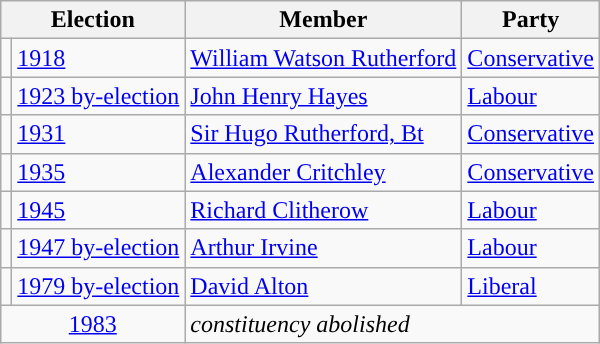<table class="wikitable">
<tr>
<th colspan="2">Election</th>
<th>Member</th>
<th>Party</th>
</tr>
<tr>
<td style="color:inherit;background-color: "></td>
<td><a href='#'>1918</a></td>
<td><a href='#'>William Watson Rutherford</a></td>
<td><a href='#'>Conservative</a></td>
</tr>
<tr>
<td style="color:inherit;background-color: "></td>
<td><a href='#'>1923 by-election</a></td>
<td><a href='#'>John Henry Hayes</a></td>
<td><a href='#'>Labour</a></td>
</tr>
<tr>
<td style="color:inherit;background-color: "></td>
<td><a href='#'>1931</a></td>
<td><a href='#'>Sir Hugo Rutherford, Bt</a></td>
<td><a href='#'>Conservative</a></td>
</tr>
<tr>
<td style="color:inherit;background-color: "></td>
<td><a href='#'>1935</a></td>
<td><a href='#'>Alexander Critchley</a></td>
<td><a href='#'>Conservative</a></td>
</tr>
<tr>
<td style="color:inherit;background-color: "></td>
<td><a href='#'>1945</a></td>
<td><a href='#'>Richard Clitherow</a></td>
<td><a href='#'>Labour</a></td>
</tr>
<tr>
<td style="color:inherit;background-color: "></td>
<td><a href='#'>1947 by-election</a></td>
<td><a href='#'>Arthur Irvine</a></td>
<td><a href='#'>Labour</a></td>
</tr>
<tr>
<td style="color:inherit;background-color: "></td>
<td><a href='#'>1979 by-election</a></td>
<td><a href='#'>David Alton</a></td>
<td><a href='#'>Liberal</a></td>
</tr>
<tr>
<td colspan="2" align="center"><a href='#'>1983</a></td>
<td colspan="2"><em>constituency abolished</em></td>
</tr>
</table>
